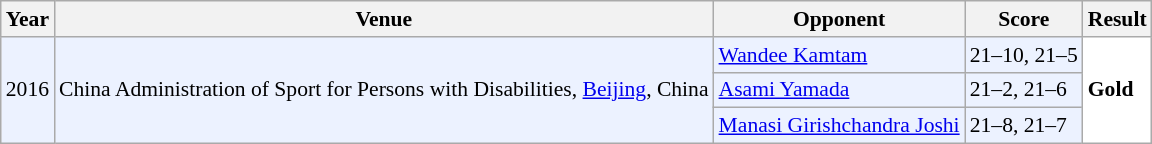<table class="sortable wikitable" style="font-size: 90%;">
<tr>
<th>Year</th>
<th>Venue</th>
<th>Opponent</th>
<th>Score</th>
<th>Result</th>
</tr>
<tr style="background:#ECF2FF">
<td rowspan="3" align="center">2016</td>
<td rowspan="3" align="left">China Administration of Sport for Persons with Disabilities, <a href='#'>Beijing</a>, China</td>
<td align="left"> <a href='#'>Wandee Kamtam</a></td>
<td align="left">21–10, 21–5</td>
<td rowspan="3" style="text-align:left; background:white"> <strong>Gold</strong></td>
</tr>
<tr style="background:#ECF2FF">
<td align="left"> <a href='#'>Asami Yamada</a></td>
<td align="left">21–2, 21–6</td>
</tr>
<tr style="background:#ECF2FF">
<td align="left"> <a href='#'>Manasi Girishchandra Joshi</a></td>
<td align="left">21–8, 21–7</td>
</tr>
</table>
